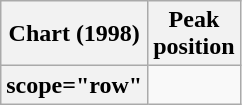<table class="wikitable plainrowheaders sortable">
<tr>
<th scope="col">Chart (1998)</th>
<th scope="col">Peak<br>position</th>
</tr>
<tr>
<th>scope="row" </th>
</tr>
</table>
